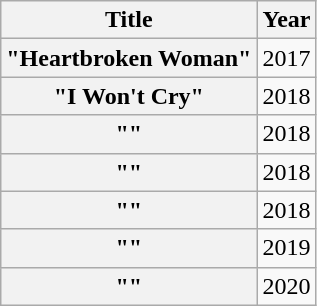<table class="wikitable plainrowheaders">
<tr>
<th>Title</th>
<th>Year</th>
</tr>
<tr>
<th scope="row">"Heartbroken Woman"</th>
<td>2017</td>
</tr>
<tr>
<th scope="row">"I Won't Cry"</th>
<td>2018</td>
</tr>
<tr>
<th scope="row">"" </th>
<td>2018</td>
</tr>
<tr>
<th scope="row">"" </th>
<td>2018</td>
</tr>
<tr>
<th scope="row">"" </th>
<td>2018</td>
</tr>
<tr>
<th scope="row">"" </th>
<td>2019</td>
</tr>
<tr>
<th scope="row">"" </th>
<td>2020</td>
</tr>
</table>
